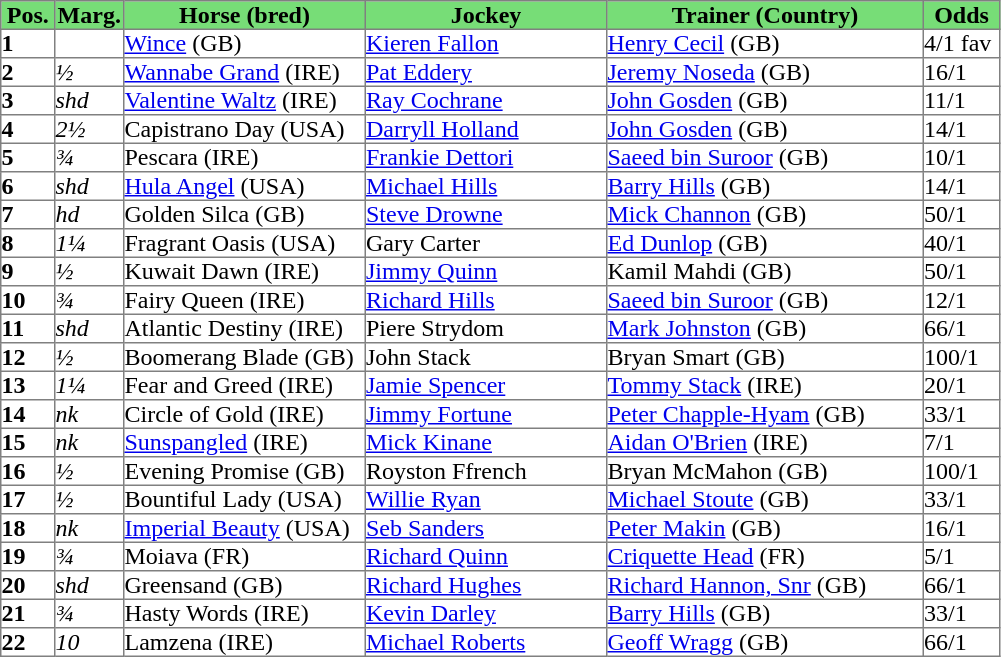<table class = "sortable" | border="1" cellpadding="0" style="border-collapse: collapse;">
<tr style="background:#7d7; text-align:center;">
<th style="width:35px;"><strong>Pos.</strong></th>
<th style="width:45px;"><strong>Marg.</strong></th>
<th style="width:160px;"><strong>Horse (bred)</strong></th>
<th style="width:160px;"><strong>Jockey</strong></th>
<th style="width:210px;"><strong>Trainer (Country)</strong></th>
<th style="width:50px;"><strong>Odds</strong></th>
</tr>
<tr>
<td><strong>1</strong></td>
<td></td>
<td><a href='#'>Wince</a> (GB)</td>
<td><a href='#'>Kieren Fallon</a></td>
<td><a href='#'>Henry Cecil</a> (GB)</td>
<td>4/1 fav</td>
</tr>
<tr>
<td><strong>2</strong></td>
<td><em>½</em></td>
<td><a href='#'>Wannabe Grand</a> (IRE)</td>
<td><a href='#'>Pat Eddery</a></td>
<td><a href='#'>Jeremy Noseda</a> (GB)</td>
<td>16/1</td>
</tr>
<tr>
<td><strong>3</strong></td>
<td><em>shd</em></td>
<td><a href='#'>Valentine Waltz</a> (IRE)</td>
<td><a href='#'>Ray Cochrane</a></td>
<td><a href='#'>John Gosden</a> (GB)</td>
<td>11/1</td>
</tr>
<tr>
<td><strong>4</strong></td>
<td><em>2½</em></td>
<td>Capistrano Day (USA)</td>
<td><a href='#'>Darryll Holland</a></td>
<td><a href='#'>John Gosden</a> (GB)</td>
<td>14/1</td>
</tr>
<tr>
<td><strong>5</strong></td>
<td><em>¾</em></td>
<td>Pescara (IRE)</td>
<td><a href='#'>Frankie Dettori</a></td>
<td><a href='#'>Saeed bin Suroor</a> (GB)</td>
<td>10/1</td>
</tr>
<tr>
<td><strong>6</strong></td>
<td><em>shd</em></td>
<td><a href='#'>Hula Angel</a> (USA)</td>
<td><a href='#'>Michael Hills</a></td>
<td><a href='#'>Barry Hills</a> (GB)</td>
<td>14/1</td>
</tr>
<tr>
<td><strong>7</strong></td>
<td><em>hd</em></td>
<td>Golden Silca (GB)</td>
<td><a href='#'>Steve Drowne</a></td>
<td><a href='#'>Mick Channon</a> (GB)</td>
<td>50/1</td>
</tr>
<tr>
<td><strong>8</strong></td>
<td><em>1¼</em></td>
<td>Fragrant Oasis (USA)</td>
<td>Gary Carter</td>
<td><a href='#'>Ed Dunlop</a> (GB)</td>
<td>40/1</td>
</tr>
<tr>
<td><strong>9</strong></td>
<td><em>½</em></td>
<td>Kuwait Dawn (IRE)</td>
<td><a href='#'>Jimmy Quinn</a></td>
<td>Kamil Mahdi (GB)</td>
<td>50/1</td>
</tr>
<tr>
<td><strong>10</strong></td>
<td><em>¾</em></td>
<td>Fairy Queen (IRE)</td>
<td><a href='#'>Richard Hills</a></td>
<td><a href='#'>Saeed bin Suroor</a> (GB)</td>
<td>12/1</td>
</tr>
<tr>
<td><strong>11</strong></td>
<td><em>shd</em></td>
<td>Atlantic Destiny (IRE)</td>
<td>Piere Strydom</td>
<td><a href='#'>Mark Johnston</a> (GB)</td>
<td>66/1</td>
</tr>
<tr>
<td><strong>12</strong></td>
<td><em>½</em></td>
<td>Boomerang Blade (GB)</td>
<td>John Stack</td>
<td>Bryan Smart (GB)</td>
<td>100/1</td>
</tr>
<tr>
<td><strong>13</strong></td>
<td><em>1¼</em></td>
<td>Fear and Greed (IRE)</td>
<td><a href='#'>Jamie Spencer</a></td>
<td><a href='#'>Tommy Stack</a> (IRE)</td>
<td>20/1</td>
</tr>
<tr>
<td><strong>14</strong></td>
<td><em>nk</em></td>
<td>Circle of Gold (IRE)</td>
<td><a href='#'>Jimmy Fortune</a></td>
<td><a href='#'>Peter Chapple-Hyam</a> (GB)</td>
<td>33/1</td>
</tr>
<tr>
<td><strong>15</strong></td>
<td><em>nk</em></td>
<td><a href='#'>Sunspangled</a> (IRE)</td>
<td><a href='#'>Mick Kinane</a></td>
<td><a href='#'>Aidan O'Brien</a> (IRE)</td>
<td>7/1</td>
</tr>
<tr>
<td><strong>16</strong></td>
<td><em>½</em></td>
<td>Evening Promise (GB)</td>
<td>Royston Ffrench</td>
<td>Bryan McMahon (GB)</td>
<td>100/1</td>
</tr>
<tr>
<td><strong>17</strong></td>
<td><em>½</em></td>
<td>Bountiful Lady (USA)</td>
<td><a href='#'>Willie Ryan</a></td>
<td><a href='#'>Michael Stoute</a> (GB)</td>
<td>33/1</td>
</tr>
<tr>
<td><strong>18</strong></td>
<td><em>nk</em></td>
<td><a href='#'>Imperial Beauty</a> (USA)</td>
<td><a href='#'>Seb Sanders</a></td>
<td><a href='#'>Peter Makin</a> (GB)</td>
<td>16/1</td>
</tr>
<tr>
<td><strong>19</strong></td>
<td><em>¾</em></td>
<td>Moiava (FR)</td>
<td><a href='#'>Richard Quinn</a></td>
<td><a href='#'>Criquette Head</a> (FR)</td>
<td>5/1</td>
</tr>
<tr>
<td><strong>20</strong></td>
<td><em>shd</em></td>
<td>Greensand (GB)</td>
<td><a href='#'>Richard Hughes</a></td>
<td><a href='#'>Richard Hannon, Snr</a> (GB)</td>
<td>66/1</td>
</tr>
<tr>
<td><strong>21</strong></td>
<td><em>¾</em></td>
<td>Hasty Words (IRE)</td>
<td><a href='#'>Kevin Darley</a></td>
<td><a href='#'>Barry Hills</a> (GB)</td>
<td>33/1</td>
</tr>
<tr>
<td><strong>22</strong></td>
<td><em>10</em></td>
<td>Lamzena (IRE)</td>
<td><a href='#'>Michael Roberts</a></td>
<td><a href='#'>Geoff Wragg</a> (GB)</td>
<td>66/1</td>
</tr>
</table>
